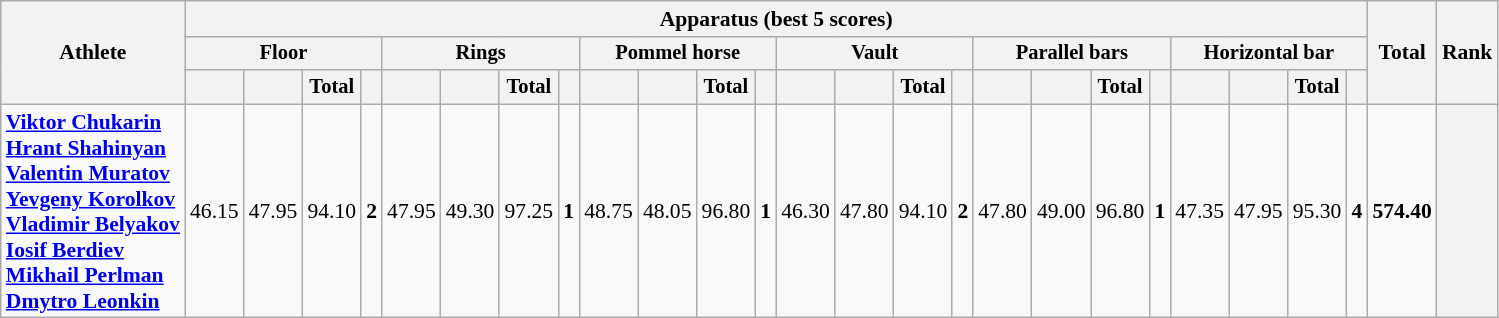<table class="wikitable" style="font-size:90%">
<tr>
<th rowspan=3>Athlete</th>
<th colspan=24>Apparatus (best 5 scores)</th>
<th rowspan=3>Total</th>
<th rowspan=3>Rank</th>
</tr>
<tr style="font-size:95%">
<th colspan=4>Floor</th>
<th colspan=4>Rings</th>
<th colspan=4>Pommel horse</th>
<th colspan=4>Vault</th>
<th colspan=4>Parallel bars</th>
<th colspan=4>Horizontal bar</th>
</tr>
<tr style="font-size:95%">
<th></th>
<th></th>
<th>Total</th>
<th></th>
<th></th>
<th></th>
<th>Total</th>
<th></th>
<th></th>
<th></th>
<th>Total</th>
<th></th>
<th></th>
<th></th>
<th>Total</th>
<th></th>
<th></th>
<th></th>
<th>Total</th>
<th></th>
<th></th>
<th></th>
<th>Total</th>
<th></th>
</tr>
<tr align=center>
<td align=left><strong><a href='#'>Viktor Chukarin</a><br><a href='#'>Hrant Shahinyan</a><br><a href='#'>Valentin Muratov</a><br><a href='#'>Yevgeny Korolkov</a><br><a href='#'>Vladimir Belyakov</a><br><a href='#'>Iosif Berdiev</a><br><a href='#'>Mikhail Perlman</a><br><a href='#'>Dmytro Leonkin</a></strong></td>
<td>46.15</td>
<td>47.95</td>
<td>94.10</td>
<td><strong>2</strong></td>
<td>47.95</td>
<td>49.30</td>
<td>97.25</td>
<td><strong>1</strong></td>
<td>48.75</td>
<td>48.05</td>
<td>96.80</td>
<td><strong>1</strong></td>
<td>46.30</td>
<td>47.80</td>
<td>94.10</td>
<td><strong>2</strong></td>
<td>47.80</td>
<td>49.00</td>
<td>96.80</td>
<td><strong>1</strong></td>
<td>47.35</td>
<td>47.95</td>
<td>95.30</td>
<td><strong>4</strong></td>
<td><strong>574.40</strong></td>
<th></th>
</tr>
</table>
